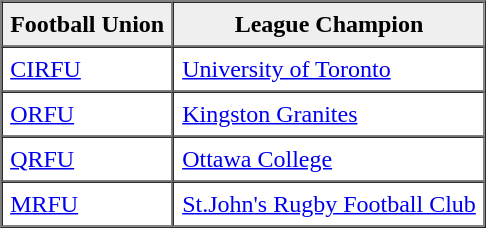<table border="1" cellpadding="5" cellspacing="0" align="center">
<tr>
<th scope="col" style="background:#efefef;">Football Union</th>
<th scope="col" style="background:#efefef;">League Champion</th>
</tr>
<tr>
<td><a href='#'>CIRFU</a></td>
<td><a href='#'>University of Toronto</a></td>
</tr>
<tr>
<td><a href='#'>ORFU</a></td>
<td><a href='#'>Kingston Granites</a></td>
</tr>
<tr>
<td><a href='#'>QRFU</a></td>
<td><a href='#'>Ottawa College</a></td>
</tr>
<tr>
<td><a href='#'>MRFU</a></td>
<td><a href='#'>St.John's Rugby Football Club</a></td>
</tr>
<tr>
</tr>
</table>
